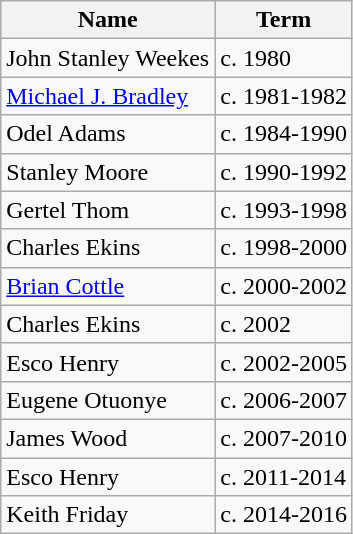<table class="wikitable">
<tr>
<th>Name</th>
<th>Term</th>
</tr>
<tr>
<td>John Stanley Weekes</td>
<td>c. 1980</td>
</tr>
<tr>
<td><a href='#'>Michael J. Bradley</a></td>
<td>c. 1981-1982</td>
</tr>
<tr>
<td>Odel Adams</td>
<td>c. 1984-1990</td>
</tr>
<tr>
<td>Stanley Moore</td>
<td>c. 1990-1992</td>
</tr>
<tr>
<td>Gertel Thom</td>
<td>c. 1993-1998</td>
</tr>
<tr>
<td>Charles Ekins</td>
<td>c. 1998-2000</td>
</tr>
<tr>
<td><a href='#'>Brian Cottle</a></td>
<td>c. 2000-2002</td>
</tr>
<tr>
<td>Charles Ekins</td>
<td>c. 2002</td>
</tr>
<tr>
<td>Esco Henry</td>
<td>c. 2002-2005</td>
</tr>
<tr>
<td>Eugene Otuonye</td>
<td>c. 2006-2007</td>
</tr>
<tr>
<td>James Wood</td>
<td>c. 2007-2010</td>
</tr>
<tr>
<td>Esco Henry</td>
<td>c. 2011-2014</td>
</tr>
<tr>
<td>Keith Friday</td>
<td>c. 2014-2016</td>
</tr>
</table>
